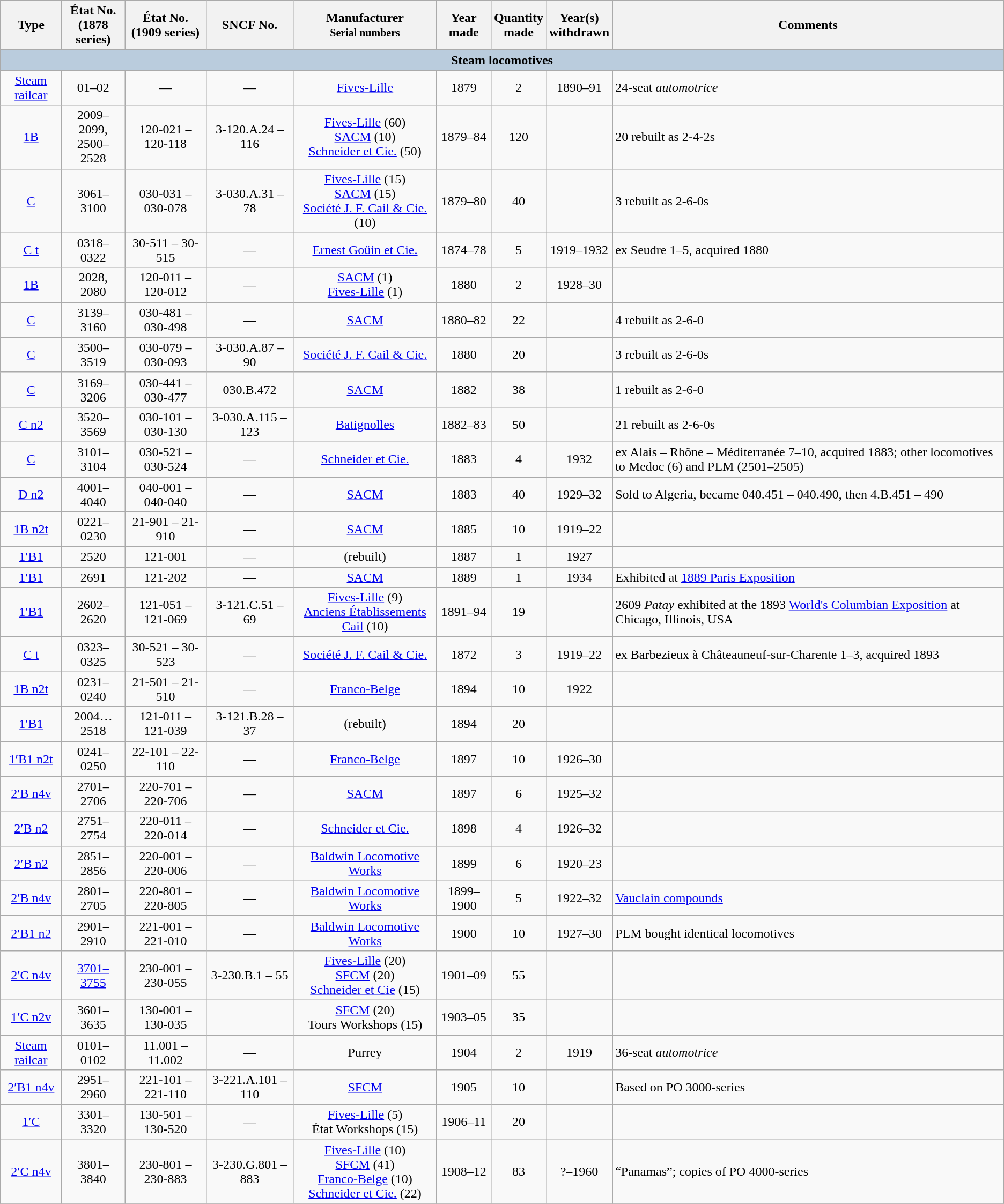<table class="wikitable" style="text-align:center">
<tr>
<th>Type</th>
<th>État No.<br>(1878 series)</th>
<th>État No.<br>(1909 series)</th>
<th>SNCF No.</th>
<th>Manufacturer<br><small>Serial numbers</small></th>
<th>Year<br>made</th>
<th>Quantity<br>made</th>
<th>Year(s)<br>withdrawn</th>
<th>Comments</th>
</tr>
<tr>
<td colspan=9 style=background-color:#baccdd;><strong>Steam locomotives</strong></td>
</tr>
<tr>
<td><a href='#'>Steam railcar</a></td>
<td>01–02</td>
<td>—</td>
<td>—</td>
<td><a href='#'>Fives-Lille</a></td>
<td>1879</td>
<td>2</td>
<td>1890–91</td>
<td align=left>24-seat <em>automotrice</em> </td>
</tr>
<tr>
<td><a href='#'>1B</a></td>
<td>2009–2099,<br>2500–2528</td>
<td>120-021 – 120-118</td>
<td>3-120.A.24 – 116</td>
<td><a href='#'>Fives-Lille</a> (60)<br><a href='#'>SACM</a> (10)<br><a href='#'>Schneider et Cie.</a> (50)</td>
<td>1879–84</td>
<td>120</td>
<td></td>
<td align=left>20 rebuilt as 2-4-2s </td>
</tr>
<tr>
<td><a href='#'>C</a></td>
<td>3061–3100</td>
<td>030-031 – 030-078</td>
<td>3-030.A.31 – 78</td>
<td><a href='#'>Fives-Lille</a> (15)<br><a href='#'>SACM</a> (15)<br><a href='#'>Société J. F. Cail & Cie.</a> (10)</td>
<td>1879–80</td>
<td>40</td>
<td></td>
<td align=left>3 rebuilt as 2-6-0s </td>
</tr>
<tr>
<td><a href='#'>C t</a></td>
<td>0318–0322</td>
<td>30-511 – 30-515</td>
<td>—</td>
<td><a href='#'>Ernest Goüin et Cie.</a></td>
<td>1874–78</td>
<td>5</td>
<td>1919–1932</td>
<td align=left>ex Seudre 1–5, acquired 1880 </td>
</tr>
<tr>
<td><a href='#'>1B</a></td>
<td>2028, 2080</td>
<td>120-011 – 120-012</td>
<td>—</td>
<td><a href='#'>SACM</a> (1)<br><a href='#'>Fives-Lille</a> (1)</td>
<td>1880</td>
<td>2</td>
<td>1928–30</td>
<td align=left></td>
</tr>
<tr>
<td><a href='#'>C</a></td>
<td>3139–3160</td>
<td>030-481 – 030-498</td>
<td>—</td>
<td><a href='#'>SACM</a></td>
<td>1880–82</td>
<td>22</td>
<td></td>
<td align=left>4 rebuilt as 2-6-0 </td>
</tr>
<tr>
<td><a href='#'>C</a></td>
<td>3500–3519</td>
<td>030-079 – 030-093</td>
<td>3-030.A.87 – 90</td>
<td><a href='#'>Société J. F. Cail & Cie.</a></td>
<td>1880</td>
<td>20</td>
<td></td>
<td align=left>3 rebuilt as 2-6-0s </td>
</tr>
<tr>
<td><a href='#'>C</a></td>
<td>3169–3206</td>
<td>030-441 – 030-477</td>
<td>030.B.472</td>
<td><a href='#'>SACM</a></td>
<td>1882</td>
<td>38</td>
<td></td>
<td align=left>1 rebuilt as 2-6-0 </td>
</tr>
<tr>
<td><a href='#'>C n2</a></td>
<td>3520–3569</td>
<td>030-101 – 030-130</td>
<td>3-030.A.115 – 123</td>
<td><a href='#'>Batignolles</a></td>
<td>1882–83</td>
<td>50</td>
<td></td>
<td align=left>21 rebuilt as 2-6-0s </td>
</tr>
<tr>
<td><a href='#'>C</a></td>
<td>3101–3104</td>
<td>030-521 – 030-524</td>
<td>—</td>
<td><a href='#'>Schneider et Cie.</a></td>
<td>1883</td>
<td>4</td>
<td>1932</td>
<td align=left>ex Alais – Rhône – Méditerranée 7–10, acquired 1883; other locomotives to Medoc (6) and PLM (2501–2505) </td>
</tr>
<tr>
<td><a href='#'>D n2</a></td>
<td>4001–4040</td>
<td>040-001 – 040-040</td>
<td>—</td>
<td><a href='#'>SACM</a></td>
<td>1883</td>
<td>40</td>
<td>1929–32</td>
<td align=left>Sold to Algeria, became 040.451 – 040.490, then 4.B.451 – 490 </td>
</tr>
<tr>
<td><a href='#'>1B n2t</a></td>
<td>0221–0230</td>
<td>21-901 – 21-910</td>
<td>—</td>
<td><a href='#'>SACM</a></td>
<td>1885</td>
<td>10</td>
<td>1919–22</td>
<td align=left></td>
</tr>
<tr>
<td><a href='#'>1′B1</a></td>
<td>2520</td>
<td>121-001</td>
<td>—</td>
<td>(rebuilt)</td>
<td>1887</td>
<td>1</td>
<td>1927</td>
<td align=left></td>
</tr>
<tr>
<td><a href='#'>1′B1</a></td>
<td>2691</td>
<td>121-202</td>
<td>—</td>
<td><a href='#'>SACM</a></td>
<td>1889</td>
<td>1</td>
<td>1934</td>
<td align=left>Exhibited at <a href='#'>1889 Paris Exposition</a> </td>
</tr>
<tr>
<td><a href='#'>1′B1</a></td>
<td>2602–2620</td>
<td>121-051 – 121-069</td>
<td>3-121.C.51 – 69</td>
<td><a href='#'>Fives-Lille</a> (9)<br><a href='#'>Anciens Établissements Cail</a> (10)</td>
<td>1891–94</td>
<td>19</td>
<td></td>
<td align=left>2609 <em>Patay</em> exhibited at the 1893 <a href='#'>World's Columbian Exposition</a> at Chicago, Illinois, USA </td>
</tr>
<tr>
<td><a href='#'>C t</a></td>
<td>0323–0325</td>
<td>30-521 – 30-523</td>
<td>—</td>
<td><a href='#'>Société J. F. Cail & Cie.</a></td>
<td>1872</td>
<td>3</td>
<td>1919–22</td>
<td align=left>ex Barbezieux à Châteauneuf-sur-Charente 1–3, acquired 1893 </td>
</tr>
<tr>
<td><a href='#'>1B n2t</a></td>
<td>0231–0240</td>
<td>21-501 – 21-510</td>
<td>—</td>
<td><a href='#'>Franco-Belge</a></td>
<td>1894</td>
<td>10</td>
<td>1922</td>
<td align=left></td>
</tr>
<tr>
<td><a href='#'>1′B1</a></td>
<td>2004…2518</td>
<td>121-011 – 121-039</td>
<td>3-121.B.28 – 37</td>
<td>(rebuilt)</td>
<td>1894</td>
<td>20</td>
<td></td>
<td align=left></td>
</tr>
<tr>
<td><a href='#'>1′B1 n2t</a></td>
<td>0241–0250</td>
<td>22-101 – 22-110</td>
<td>—</td>
<td><a href='#'>Franco-Belge</a></td>
<td>1897</td>
<td>10</td>
<td>1926–30</td>
<td align=left></td>
</tr>
<tr>
<td><a href='#'>2′B n4v</a></td>
<td>2701–2706</td>
<td>220-701 – 220-706</td>
<td>—</td>
<td><a href='#'>SACM</a></td>
<td>1897</td>
<td>6</td>
<td>1925–32</td>
<td align=left></td>
</tr>
<tr>
<td><a href='#'>2′B n2</a></td>
<td>2751–2754</td>
<td>220-011 – 220-014</td>
<td>—</td>
<td><a href='#'>Schneider et Cie.</a></td>
<td>1898</td>
<td>4</td>
<td>1926–32</td>
<td align=left></td>
</tr>
<tr>
<td><a href='#'>2′B n2</a></td>
<td>2851–2856</td>
<td>220-001 – 220-006</td>
<td>—</td>
<td><a href='#'>Baldwin Locomotive Works</a></td>
<td>1899</td>
<td>6</td>
<td>1920–23</td>
<td align=left></td>
</tr>
<tr>
<td><a href='#'>2′B n4v</a></td>
<td>2801–2705</td>
<td>220-801 – 220-805</td>
<td>—</td>
<td><a href='#'>Baldwin Locomotive Works</a></td>
<td>1899–1900</td>
<td>5</td>
<td>1922–32</td>
<td align=left><a href='#'>Vauclain compounds</a> </td>
</tr>
<tr>
<td><a href='#'>2′B1 n2</a></td>
<td>2901–2910</td>
<td>221-001 – 221-010</td>
<td>—</td>
<td><a href='#'>Baldwin Locomotive Works</a></td>
<td>1900</td>
<td>10</td>
<td>1927–30</td>
<td align=left>PLM bought identical locomotives </td>
</tr>
<tr>
<td><a href='#'>2′C n4v</a></td>
<td><a href='#'>3701–3755</a></td>
<td>230-001 – 230-055</td>
<td>3-230.B.1 – 55</td>
<td><a href='#'>Fives-Lille</a> (20)<br><a href='#'>SFCM</a> (20)<br><a href='#'>Schneider et Cie</a> (15)</td>
<td>1901–09</td>
<td>55</td>
<td></td>
<td align=left></td>
</tr>
<tr>
<td><a href='#'>1′C n2v</a></td>
<td>3601–3635</td>
<td>130-001 – 130-035</td>
<td></td>
<td><a href='#'>SFCM</a> (20)<br>Tours Workshops (15)</td>
<td>1903–05</td>
<td>35</td>
<td></td>
<td align=left></td>
</tr>
<tr>
<td><a href='#'>Steam railcar</a></td>
<td>0101–0102</td>
<td>11.001 – 11.002</td>
<td>—</td>
<td>Purrey</td>
<td>1904</td>
<td>2</td>
<td>1919</td>
<td align=left>36-seat <em>automotrice</em> </td>
</tr>
<tr>
<td><a href='#'>2′B1 n4v</a></td>
<td>2951–2960</td>
<td>221-101 – 221-110</td>
<td>3-221.A.101 – 110</td>
<td><a href='#'>SFCM</a></td>
<td>1905</td>
<td>10</td>
<td></td>
<td align=left>Based on PO 3000-series </td>
</tr>
<tr>
<td><a href='#'>1′C</a></td>
<td>3301–3320</td>
<td>130-501 – 130-520</td>
<td>—</td>
<td><a href='#'>Fives-Lille</a> (5)<br>État Workshops (15)</td>
<td>1906–11</td>
<td>20</td>
<td></td>
<td align=left></td>
</tr>
<tr>
<td><a href='#'>2′C n4v</a></td>
<td>3801–3840</td>
<td>230-801 – 230-883</td>
<td>3-230.G.801 – 883</td>
<td><a href='#'>Fives-Lille</a> (10)<br><a href='#'>SFCM</a> (41)<br><a href='#'>Franco-Belge</a> (10)<br><a href='#'>Schneider et Cie.</a> (22)</td>
<td>1908–12</td>
<td>83</td>
<td>?–1960</td>
<td align=left>“Panamas”; copies of PO 4000-series </td>
</tr>
<tr>
</tr>
</table>
